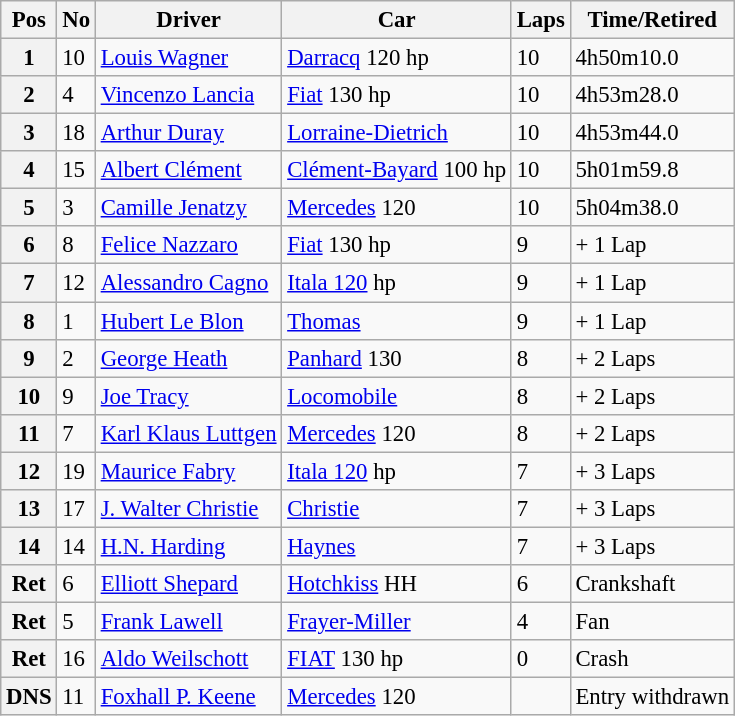<table class="wikitable" style="font-size: 95%;">
<tr>
<th>Pos</th>
<th>No</th>
<th>Driver</th>
<th>Car</th>
<th>Laps</th>
<th>Time/Retired</th>
</tr>
<tr>
<th>1</th>
<td>10</td>
<td> <a href='#'>Louis Wagner</a></td>
<td><a href='#'>Darracq</a> 120 hp</td>
<td>10</td>
<td>4h50m10.0</td>
</tr>
<tr>
<th>2</th>
<td>4</td>
<td> <a href='#'>Vincenzo Lancia</a></td>
<td><a href='#'>Fiat</a> 130 hp</td>
<td>10</td>
<td>4h53m28.0</td>
</tr>
<tr>
<th>3</th>
<td>18</td>
<td> <a href='#'>Arthur Duray</a></td>
<td><a href='#'>Lorraine-Dietrich</a></td>
<td>10</td>
<td>4h53m44.0</td>
</tr>
<tr>
<th>4</th>
<td>15</td>
<td> <a href='#'>Albert Clément</a></td>
<td><a href='#'>Clément-Bayard</a> 100 hp</td>
<td>10</td>
<td>5h01m59.8</td>
</tr>
<tr>
<th>5</th>
<td>3</td>
<td> <a href='#'>Camille Jenatzy</a></td>
<td><a href='#'>Mercedes</a> 120</td>
<td>10</td>
<td>5h04m38.0</td>
</tr>
<tr>
<th>6</th>
<td>8</td>
<td> <a href='#'>Felice Nazzaro</a></td>
<td><a href='#'>Fiat</a> 130 hp</td>
<td>9</td>
<td>+ 1 Lap</td>
</tr>
<tr>
<th>7</th>
<td>12</td>
<td> <a href='#'>Alessandro Cagno</a></td>
<td><a href='#'>Itala 120</a> hp</td>
<td>9</td>
<td>+ 1 Lap</td>
</tr>
<tr>
<th>8</th>
<td>1</td>
<td> <a href='#'>Hubert Le Blon</a></td>
<td><a href='#'>Thomas</a></td>
<td>9</td>
<td>+ 1 Lap</td>
</tr>
<tr>
<th>9</th>
<td>2</td>
<td> <a href='#'>George Heath</a></td>
<td><a href='#'>Panhard</a> 130</td>
<td>8</td>
<td>+ 2 Laps</td>
</tr>
<tr>
<th>10</th>
<td>9</td>
<td> <a href='#'>Joe Tracy</a></td>
<td><a href='#'>Locomobile</a></td>
<td>8</td>
<td>+ 2 Laps</td>
</tr>
<tr>
<th>11</th>
<td>7</td>
<td> <a href='#'>Karl Klaus Luttgen</a></td>
<td><a href='#'>Mercedes</a> 120</td>
<td>8</td>
<td>+ 2 Laps</td>
</tr>
<tr>
<th>12</th>
<td>19</td>
<td> <a href='#'>Maurice Fabry</a></td>
<td><a href='#'>Itala 120</a> hp</td>
<td>7</td>
<td>+ 3 Laps</td>
</tr>
<tr>
<th>13</th>
<td>17</td>
<td> <a href='#'>J. Walter Christie</a></td>
<td><a href='#'>Christie</a></td>
<td>7</td>
<td>+ 3 Laps</td>
</tr>
<tr>
<th>14</th>
<td>14</td>
<td> <a href='#'>H.N. Harding</a></td>
<td><a href='#'>Haynes</a></td>
<td>7</td>
<td>+ 3 Laps</td>
</tr>
<tr>
<th>Ret</th>
<td>6</td>
<td> <a href='#'>Elliott Shepard</a></td>
<td><a href='#'>Hotchkiss</a> HH</td>
<td>6</td>
<td>Crankshaft</td>
</tr>
<tr>
<th>Ret</th>
<td>5</td>
<td> <a href='#'>Frank Lawell</a></td>
<td><a href='#'>Frayer-Miller</a></td>
<td>4</td>
<td>Fan</td>
</tr>
<tr>
<th>Ret</th>
<td>16</td>
<td> <a href='#'>Aldo Weilschott</a></td>
<td><a href='#'>FIAT</a> 130 hp</td>
<td>0</td>
<td>Crash</td>
</tr>
<tr>
<th>DNS</th>
<td>11</td>
<td> <a href='#'>Foxhall P. Keene</a></td>
<td><a href='#'>Mercedes</a> 120</td>
<td></td>
<td>Entry withdrawn</td>
</tr>
</table>
